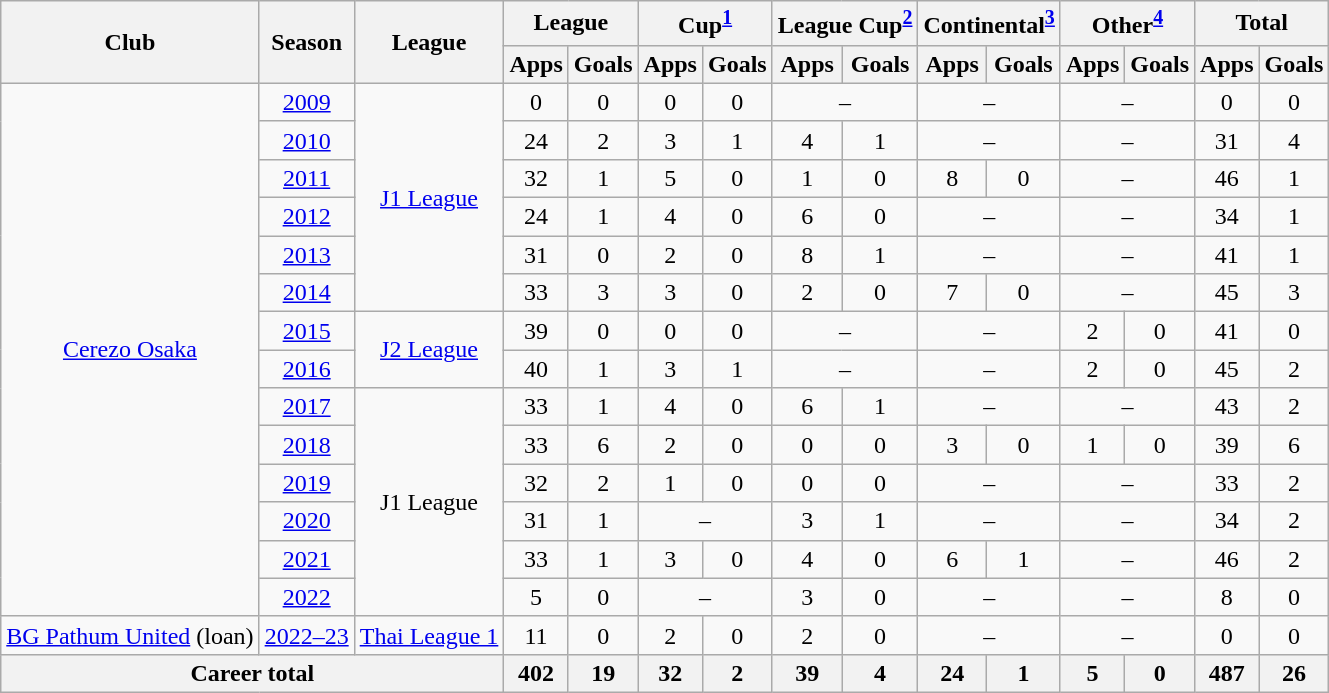<table class="wikitable" style="text-align:center;">
<tr>
<th rowspan="2">Club</th>
<th rowspan="2">Season</th>
<th rowspan="2">League</th>
<th colspan="2">League</th>
<th colspan="2">Cup<sup><a href='#'>1</a></sup></th>
<th colspan="2">League Cup<sup><a href='#'>2</a></sup></th>
<th colspan="2">Continental<sup><a href='#'>3</a></sup></th>
<th colspan="2">Other<sup><a href='#'>4</a></sup></th>
<th colspan="2">Total</th>
</tr>
<tr>
<th>Apps</th>
<th>Goals</th>
<th>Apps</th>
<th>Goals</th>
<th>Apps</th>
<th>Goals</th>
<th>Apps</th>
<th>Goals</th>
<th>Apps</th>
<th>Goals</th>
<th>Apps</th>
<th>Goals</th>
</tr>
<tr>
<td rowspan="14"><a href='#'>Cerezo Osaka</a></td>
<td><a href='#'>2009</a></td>
<td rowspan="6"><a href='#'>J1 League</a></td>
<td>0</td>
<td>0</td>
<td>0</td>
<td>0</td>
<td colspan="2">–</td>
<td colspan="2">–</td>
<td colspan="2">–</td>
<td>0</td>
<td>0</td>
</tr>
<tr>
<td><a href='#'>2010</a></td>
<td>24</td>
<td>2</td>
<td>3</td>
<td>1</td>
<td>4</td>
<td>1</td>
<td colspan="2">–</td>
<td colspan="2">–</td>
<td>31</td>
<td>4</td>
</tr>
<tr>
<td><a href='#'>2011</a></td>
<td>32</td>
<td>1</td>
<td>5</td>
<td>0</td>
<td>1</td>
<td>0</td>
<td>8</td>
<td>0</td>
<td colspan="2">–</td>
<td>46</td>
<td>1</td>
</tr>
<tr>
<td><a href='#'>2012</a></td>
<td>24</td>
<td>1</td>
<td>4</td>
<td>0</td>
<td>6</td>
<td>0</td>
<td colspan="2">–</td>
<td colspan="2">–</td>
<td>34</td>
<td>1</td>
</tr>
<tr>
<td><a href='#'>2013</a></td>
<td>31</td>
<td>0</td>
<td>2</td>
<td>0</td>
<td>8</td>
<td>1</td>
<td colspan="2">–</td>
<td colspan="2">–</td>
<td>41</td>
<td>1</td>
</tr>
<tr>
<td><a href='#'>2014</a></td>
<td>33</td>
<td>3</td>
<td>3</td>
<td>0</td>
<td>2</td>
<td>0</td>
<td>7</td>
<td>0</td>
<td colspan="2">–</td>
<td>45</td>
<td>3</td>
</tr>
<tr>
<td><a href='#'>2015</a></td>
<td rowspan="2"><a href='#'>J2 League</a></td>
<td>39</td>
<td>0</td>
<td>0</td>
<td>0</td>
<td colspan="2">–</td>
<td colspan="2">–</td>
<td>2</td>
<td>0</td>
<td>41</td>
<td>0</td>
</tr>
<tr>
<td><a href='#'>2016</a></td>
<td>40</td>
<td>1</td>
<td>3</td>
<td>1</td>
<td colspan="2">–</td>
<td colspan="2">–</td>
<td>2</td>
<td>0</td>
<td>45</td>
<td>2</td>
</tr>
<tr>
<td><a href='#'>2017</a></td>
<td rowspan="6">J1 League</td>
<td>33</td>
<td>1</td>
<td>4</td>
<td>0</td>
<td>6</td>
<td>1</td>
<td colspan="2">–</td>
<td colspan="2">–</td>
<td>43</td>
<td>2</td>
</tr>
<tr>
<td><a href='#'>2018</a></td>
<td>33</td>
<td>6</td>
<td>2</td>
<td>0</td>
<td>0</td>
<td>0</td>
<td>3</td>
<td>0</td>
<td>1</td>
<td>0</td>
<td>39</td>
<td>6</td>
</tr>
<tr>
<td><a href='#'>2019</a></td>
<td>32</td>
<td>2</td>
<td>1</td>
<td>0</td>
<td>0</td>
<td>0</td>
<td colspan="2">–</td>
<td colspan="2">–</td>
<td>33</td>
<td>2</td>
</tr>
<tr>
<td><a href='#'>2020</a></td>
<td>31</td>
<td>1</td>
<td colspan="2">–</td>
<td>3</td>
<td>1</td>
<td colspan="2">–</td>
<td colspan="2">–</td>
<td>34</td>
<td>2</td>
</tr>
<tr>
<td><a href='#'>2021</a></td>
<td>33</td>
<td>1</td>
<td>3</td>
<td>0</td>
<td>4</td>
<td>0</td>
<td>6</td>
<td>1</td>
<td colspan="2">–</td>
<td>46</td>
<td>2</td>
</tr>
<tr>
<td><a href='#'>2022</a></td>
<td>5</td>
<td>0</td>
<td colspan="2">–</td>
<td>3</td>
<td>0</td>
<td colspan="2">–</td>
<td colspan="2">–</td>
<td>8</td>
<td>0</td>
</tr>
<tr>
<td><a href='#'>BG Pathum United</a> (loan)</td>
<td><a href='#'>2022–23</a></td>
<td><a href='#'>Thai League 1</a></td>
<td>11</td>
<td>0</td>
<td>2</td>
<td>0</td>
<td>2</td>
<td>0</td>
<td colspan="2">–</td>
<td colspan="2">–</td>
<td>0</td>
<td>0</td>
</tr>
<tr>
<th colspan="3">Career total</th>
<th>402</th>
<th>19</th>
<th>32</th>
<th>2</th>
<th>39</th>
<th>4</th>
<th>24</th>
<th>1</th>
<th>5</th>
<th>0</th>
<th>487</th>
<th>26</th>
</tr>
</table>
